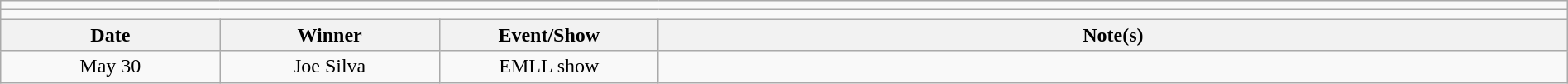<table class="wikitable" style="text-align:center; width:100%;">
<tr>
<td colspan="5"></td>
</tr>
<tr>
<td colspan="5"><strong></strong></td>
</tr>
<tr>
<th width=14%>Date</th>
<th width=14%>Winner</th>
<th width=14%>Event/Show</th>
<th width=58%>Note(s)</th>
</tr>
<tr>
<td>May 30</td>
<td>Joe Silva</td>
<td>EMLL show</td>
<td align=left></td>
</tr>
</table>
